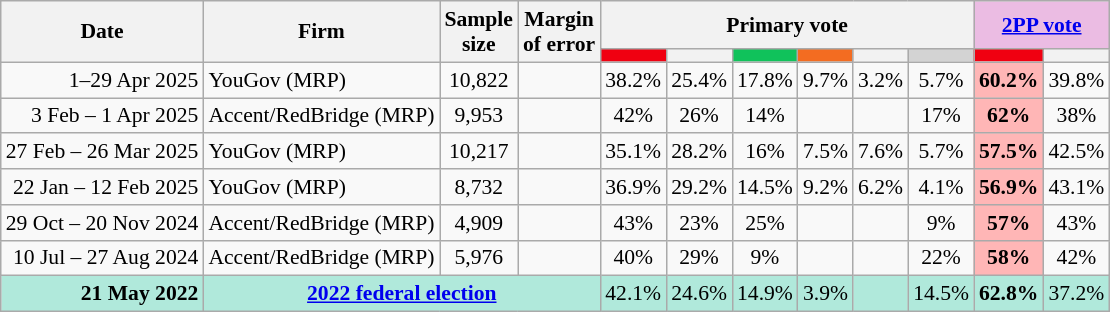<table class="nowrap wikitable tpl-blanktable" style=text-align:center;font-size:90%>
<tr>
<th rowspan=2>Date</th>
<th rowspan=2>Firm</th>
<th rowspan=2>Sample<br>size</th>
<th rowspan=2>Margin<br>of error</th>
<th colspan=6>Primary vote</th>
<th colspan=2 class=unsortable style=background:#ebbce3><a href='#'>2PP vote</a></th>
</tr>
<tr>
<th style="background:#F00011"></th>
<th style=background:></th>
<th style=background:#10C25B></th>
<th style=background:#f36c21></th>
<th style=background:></th>
<th style=background:lightgray></th>
<th style="background:#F00011"></th>
<th style=background:></th>
</tr>
<tr>
<td align=right>1–29 Apr 2025</td>
<td align=left>YouGov (MRP)</td>
<td>10,822</td>
<td></td>
<td>38.2%</td>
<td>25.4%</td>
<td>17.8%</td>
<td>9.7%</td>
<td>3.2%</td>
<td>5.7%</td>
<th style="background:#FFB6B6">60.2%</th>
<td>39.8%</td>
</tr>
<tr>
<td align=right>3 Feb – 1 Apr 2025</td>
<td align=left>Accent/RedBridge (MRP)</td>
<td>9,953</td>
<td></td>
<td>42%</td>
<td>26%</td>
<td>14%</td>
<td></td>
<td></td>
<td>17%</td>
<th style="background:#FFB6B6">62%</th>
<td>38%</td>
</tr>
<tr>
<td align=right>27 Feb – 26 Mar 2025</td>
<td align=left>YouGov (MRP)</td>
<td>10,217</td>
<td></td>
<td>35.1%</td>
<td>28.2%</td>
<td>16%</td>
<td>7.5%</td>
<td>7.6%</td>
<td>5.7%</td>
<th style="background:#FFB6B6">57.5%</th>
<td>42.5%</td>
</tr>
<tr>
<td align=right>22 Jan – 12 Feb 2025</td>
<td align=left>YouGov (MRP)</td>
<td>8,732</td>
<td></td>
<td>36.9%</td>
<td>29.2%</td>
<td>14.5%</td>
<td>9.2%</td>
<td>6.2%</td>
<td>4.1%</td>
<th style="background:#FFB6B6">56.9%</th>
<td>43.1%</td>
</tr>
<tr>
<td align=right>29 Oct – 20 Nov 2024</td>
<td align=left>Accent/RedBridge (MRP)</td>
<td>4,909</td>
<td></td>
<td>43%</td>
<td>23%</td>
<td>25%</td>
<td></td>
<td></td>
<td>9%</td>
<th style="background:#FFB6B6">57%</th>
<td>43%</td>
</tr>
<tr>
<td align=right>10 Jul – 27 Aug 2024</td>
<td align=left>Accent/RedBridge (MRP)</td>
<td>5,976</td>
<td></td>
<td>40%</td>
<td>29%</td>
<td>9%</td>
<td></td>
<td></td>
<td>22%</td>
<th style="background:#FFB6B6">58%</th>
<td>42%</td>
</tr>
<tr style="background:#b0e9db">
<td style="text-align:right" data-sort-value="21-May-2022"><strong>21 May 2022</strong></td>
<td colspan="3" style="text-align:center"><strong><a href='#'>2022 federal election</a></strong></td>
<td>42.1%</td>
<td>24.6%</td>
<td>14.9%</td>
<td>3.9%</td>
<td></td>
<td>14.5%</td>
<td><strong>62.8%</strong></td>
<td>37.2%</td>
</tr>
</table>
